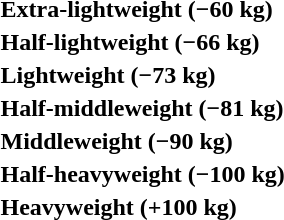<table>
<tr>
<th rowspan=2 style="text-align:left;">Extra-lightweight (−60 kg)</th>
<td rowspan=2></td>
<td rowspan=2></td>
<td></td>
</tr>
<tr>
<td></td>
</tr>
<tr>
<th rowspan=2 style="text-align:left;">Half-lightweight (−66 kg)</th>
<td rowspan=2></td>
<td rowspan=2></td>
<td></td>
</tr>
<tr>
<td></td>
</tr>
<tr>
<th rowspan=2 style="text-align:left;">Lightweight (−73 kg)</th>
<td rowspan=2></td>
<td rowspan=2></td>
<td></td>
</tr>
<tr>
<td></td>
</tr>
<tr>
<th rowspan=2 style="text-align:left;">Half-middleweight (−81 kg)</th>
<td rowspan=2></td>
<td rowspan=2></td>
<td></td>
</tr>
<tr>
<td></td>
</tr>
<tr>
<th rowspan=2 style="text-align:left;">Middleweight (−90 kg)</th>
<td rowspan=2></td>
<td rowspan=2></td>
<td></td>
</tr>
<tr>
<td></td>
</tr>
<tr>
<th rowspan=2 style="text-align:left;">Half-heavyweight (−100 kg)</th>
<td rowspan=2></td>
<td rowspan=2></td>
<td></td>
</tr>
<tr>
<td></td>
</tr>
<tr>
<th rowspan=2 style="text-align:left;">Heavyweight (+100 kg)</th>
<td rowspan=2></td>
<td rowspan=2></td>
<td></td>
</tr>
<tr>
<td></td>
</tr>
</table>
